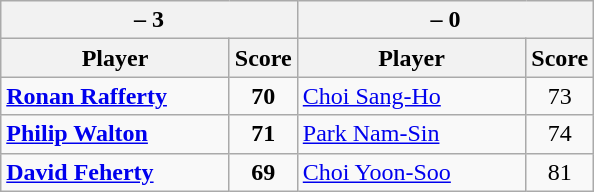<table class=wikitable>
<tr>
<th colspan=2> – 3</th>
<th colspan=2> – 0</th>
</tr>
<tr>
<th width=145>Player</th>
<th>Score</th>
<th width=145>Player</th>
<th>Score</th>
</tr>
<tr>
<td><strong><a href='#'>Ronan Rafferty</a></strong></td>
<td align=center><strong>70</strong></td>
<td><a href='#'>Choi Sang-Ho</a></td>
<td align=center>73</td>
</tr>
<tr>
<td><strong><a href='#'>Philip Walton</a></strong></td>
<td align=center><strong>71</strong></td>
<td><a href='#'>Park Nam-Sin</a></td>
<td align=center>74</td>
</tr>
<tr>
<td><strong><a href='#'>David Feherty</a></strong></td>
<td align=center><strong>69</strong></td>
<td><a href='#'>Choi Yoon-Soo</a></td>
<td align=center>81</td>
</tr>
</table>
